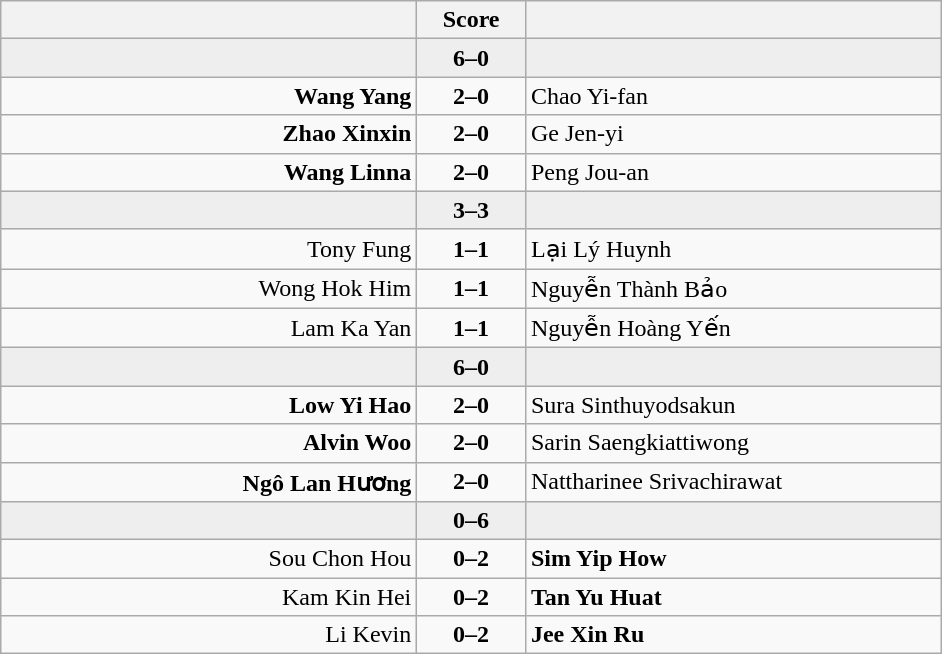<table class="wikitable" style="text-align: center;">
<tr>
<th align="right" width="270"></th>
<th width="65">Score</th>
<th align="left" width="270"></th>
</tr>
<tr style="background:#eeeeee;">
<td align=right><strong></strong></td>
<td align=center><strong>6–0</strong></td>
<td align=left></td>
</tr>
<tr>
<td align=right><strong>Wang Yang</strong></td>
<td align=center><strong>2–0</strong></td>
<td align=left>Chao Yi-fan</td>
</tr>
<tr>
<td align=right><strong>Zhao Xinxin</strong></td>
<td align=center><strong>2–0</strong></td>
<td align=left>Ge Jen-yi</td>
</tr>
<tr>
<td align=right><strong>Wang Linna</strong></td>
<td align=center><strong>2–0</strong></td>
<td align=left>Peng Jou-an</td>
</tr>
<tr style="background:#eeeeee;">
<td align=right></td>
<td align=center><strong>3–3</strong></td>
<td align=left></td>
</tr>
<tr>
<td align=right>Tony Fung</td>
<td align=center><strong>1–1</strong></td>
<td align=left>Lại Lý Huynh</td>
</tr>
<tr>
<td align=right>Wong Hok Him</td>
<td align=center><strong>1–1</strong></td>
<td align=left>Nguyễn Thành Bảo</td>
</tr>
<tr>
<td align=right>Lam Ka Yan</td>
<td align=center><strong>1–1</strong></td>
<td align=left>Nguyễn Hoàng Yến</td>
</tr>
<tr style="background:#eeeeee;">
<td align=right><strong></strong></td>
<td align=center><strong>6–0</strong></td>
<td align=left></td>
</tr>
<tr>
<td align=right><strong>Low Yi Hao</strong></td>
<td align=center><strong>2–0</strong></td>
<td align=left>Sura Sinthuyodsakun</td>
</tr>
<tr>
<td align=right><strong>Alvin Woo</strong></td>
<td align=center><strong>2–0</strong></td>
<td align=left>Sarin Saengkiattiwong</td>
</tr>
<tr>
<td align=right><strong>Ngô Lan Hương</strong></td>
<td align=center><strong>2–0</strong></td>
<td align=left>Nattharinee Srivachirawat</td>
</tr>
<tr style="background:#eeeeee;">
<td align=right></td>
<td align=center><strong>0–6</strong></td>
<td align=left><strong></strong></td>
</tr>
<tr>
<td align=right>Sou Chon Hou</td>
<td align=center><strong>0–2</strong></td>
<td align=left><strong>Sim Yip How</strong></td>
</tr>
<tr>
<td align=right>Kam Kin Hei</td>
<td align=center><strong>0–2</strong></td>
<td align=left><strong>Tan Yu Huat</strong></td>
</tr>
<tr>
<td align=right>Li Kevin</td>
<td align=center><strong>0–2</strong></td>
<td align=left><strong>Jee Xin Ru</strong></td>
</tr>
</table>
